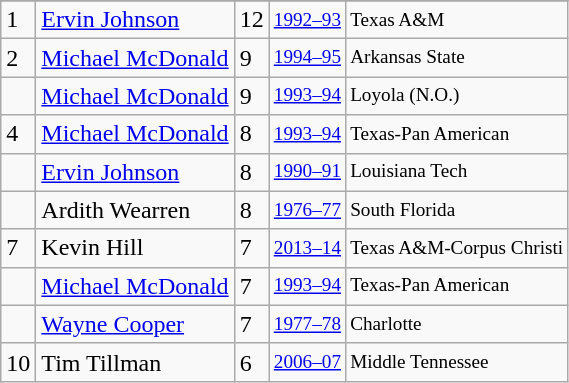<table class="wikitable">
<tr>
</tr>
<tr>
<td>1</td>
<td><a href='#'>Ervin Johnson</a></td>
<td>12</td>
<td style="font-size:80%;"><a href='#'>1992–93</a></td>
<td style="font-size:80%;">Texas A&M</td>
</tr>
<tr>
<td>2</td>
<td><a href='#'>Michael McDonald</a></td>
<td>9</td>
<td style="font-size:80%;"><a href='#'>1994–95</a></td>
<td style="font-size:80%;">Arkansas State</td>
</tr>
<tr>
<td></td>
<td><a href='#'>Michael McDonald</a></td>
<td>9</td>
<td style="font-size:80%;"><a href='#'>1993–94</a></td>
<td style="font-size:80%;">Loyola (N.O.)</td>
</tr>
<tr>
<td>4</td>
<td><a href='#'>Michael McDonald</a></td>
<td>8</td>
<td style="font-size:80%;"><a href='#'>1993–94</a></td>
<td style="font-size:80%;">Texas-Pan American</td>
</tr>
<tr>
<td></td>
<td><a href='#'>Ervin Johnson</a></td>
<td>8</td>
<td style="font-size:80%;"><a href='#'>1990–91</a></td>
<td style="font-size:80%;">Louisiana Tech</td>
</tr>
<tr>
<td></td>
<td>Ardith Wearren</td>
<td>8</td>
<td style="font-size:80%;"><a href='#'>1976–77</a></td>
<td style="font-size:80%;">South Florida</td>
</tr>
<tr>
<td>7</td>
<td>Kevin Hill</td>
<td>7</td>
<td style="font-size:80%;"><a href='#'>2013–14</a></td>
<td style="font-size:80%;">Texas A&M-Corpus Christi</td>
</tr>
<tr>
<td></td>
<td><a href='#'>Michael McDonald</a></td>
<td>7</td>
<td style="font-size:80%;"><a href='#'>1993–94</a></td>
<td style="font-size:80%;">Texas-Pan American</td>
</tr>
<tr>
<td></td>
<td><a href='#'>Wayne Cooper</a></td>
<td>7</td>
<td style="font-size:80%;"><a href='#'>1977–78</a></td>
<td style="font-size:80%;">Charlotte</td>
</tr>
<tr>
<td>10</td>
<td>Tim Tillman</td>
<td>6</td>
<td style="font-size:80%;"><a href='#'>2006–07</a></td>
<td style="font-size:80%;">Middle Tennessee</td>
</tr>
</table>
